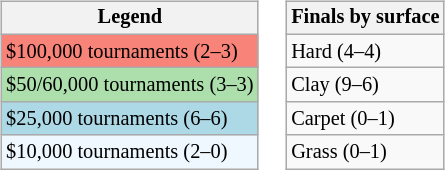<table>
<tr valign=top>
<td><br><table class="wikitable" style="font-size:85%">
<tr>
<th>Legend</th>
</tr>
<tr style="background:#f88379;">
<td>$100,000 tournaments (2–3)</td>
</tr>
<tr style="background:#addfad;">
<td>$50/60,000 tournaments (3–3)</td>
</tr>
<tr style="background:lightblue;">
<td>$25,000 tournaments (6–6)</td>
</tr>
<tr style="background:#f0f8ff;">
<td>$10,000 tournaments (2–0)</td>
</tr>
</table>
</td>
<td><br><table class="wikitable" style="font-size:85%">
<tr>
<th>Finals by surface</th>
</tr>
<tr>
<td>Hard (4–4)</td>
</tr>
<tr>
<td>Clay (9–6)</td>
</tr>
<tr>
<td>Carpet (0–1)</td>
</tr>
<tr>
<td>Grass (0–1)</td>
</tr>
</table>
</td>
</tr>
</table>
